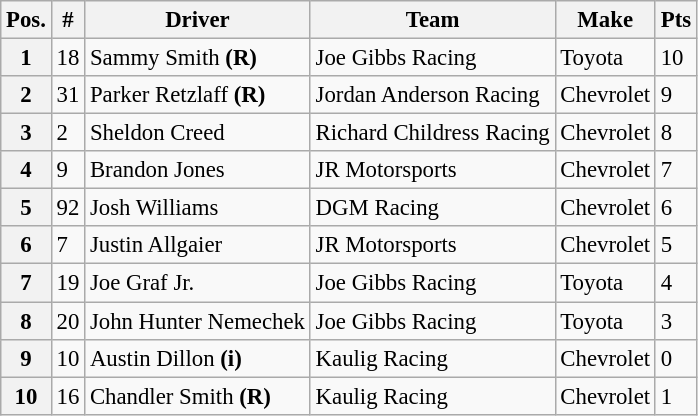<table class="wikitable" style="font-size:95%">
<tr>
<th>Pos.</th>
<th>#</th>
<th>Driver</th>
<th>Team</th>
<th>Make</th>
<th>Pts</th>
</tr>
<tr>
<th>1</th>
<td>18</td>
<td>Sammy Smith <strong>(R)</strong></td>
<td>Joe Gibbs Racing</td>
<td>Toyota</td>
<td>10</td>
</tr>
<tr>
<th>2</th>
<td>31</td>
<td>Parker Retzlaff <strong>(R)</strong></td>
<td>Jordan Anderson Racing</td>
<td>Chevrolet</td>
<td>9</td>
</tr>
<tr>
<th>3</th>
<td>2</td>
<td>Sheldon Creed</td>
<td>Richard Childress Racing</td>
<td>Chevrolet</td>
<td>8</td>
</tr>
<tr>
<th>4</th>
<td>9</td>
<td>Brandon Jones</td>
<td>JR Motorsports</td>
<td>Chevrolet</td>
<td>7</td>
</tr>
<tr>
<th>5</th>
<td>92</td>
<td>Josh Williams</td>
<td>DGM Racing</td>
<td>Chevrolet</td>
<td>6</td>
</tr>
<tr>
<th>6</th>
<td>7</td>
<td>Justin Allgaier</td>
<td>JR Motorsports</td>
<td>Chevrolet</td>
<td>5</td>
</tr>
<tr>
<th>7</th>
<td>19</td>
<td>Joe Graf Jr.</td>
<td>Joe Gibbs Racing</td>
<td>Toyota</td>
<td>4</td>
</tr>
<tr>
<th>8</th>
<td>20</td>
<td>John Hunter Nemechek</td>
<td>Joe Gibbs Racing</td>
<td>Toyota</td>
<td>3</td>
</tr>
<tr>
<th>9</th>
<td>10</td>
<td>Austin Dillon <strong>(i)</strong></td>
<td>Kaulig Racing</td>
<td>Chevrolet</td>
<td>0</td>
</tr>
<tr>
<th>10</th>
<td>16</td>
<td>Chandler Smith <strong>(R)</strong></td>
<td>Kaulig Racing</td>
<td>Chevrolet</td>
<td>1</td>
</tr>
</table>
